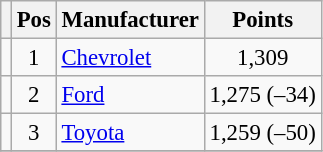<table class="wikitable" style="font-size: 95%;">
<tr>
<th></th>
<th>Pos</th>
<th>Manufacturer</th>
<th>Points</th>
</tr>
<tr>
<td align="left"></td>
<td style="text-align:center;">1</td>
<td><a href='#'>Chevrolet</a></td>
<td style="text-align:center;">1,309</td>
</tr>
<tr>
<td align="left"></td>
<td style="text-align:center;">2</td>
<td><a href='#'>Ford</a></td>
<td style="text-align:center;">1,275 (–34)</td>
</tr>
<tr>
<td align="left"></td>
<td style="text-align:center;">3</td>
<td><a href='#'>Toyota</a></td>
<td style="text-align:center;">1,259 (–50)</td>
</tr>
<tr class="sortbottom">
</tr>
</table>
